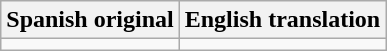<table class="wikitable">
<tr>
<th>Spanish original</th>
<th>English translation</th>
</tr>
<tr style="vertical-align:top; text-align:center; white-space:nowrap;">
<td></td>
<td></td>
</tr>
</table>
